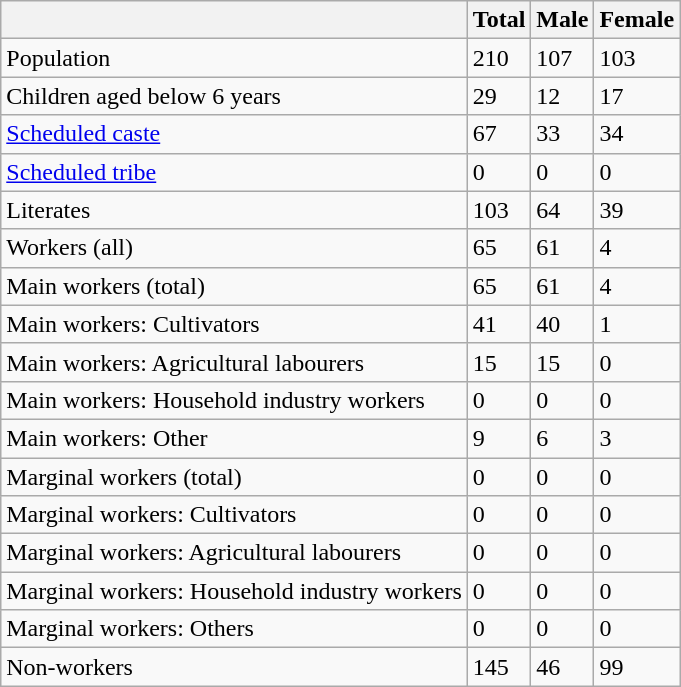<table class="wikitable sortable">
<tr>
<th></th>
<th>Total</th>
<th>Male</th>
<th>Female</th>
</tr>
<tr>
<td>Population</td>
<td>210</td>
<td>107</td>
<td>103</td>
</tr>
<tr>
<td>Children aged below 6 years</td>
<td>29</td>
<td>12</td>
<td>17</td>
</tr>
<tr>
<td><a href='#'>Scheduled caste</a></td>
<td>67</td>
<td>33</td>
<td>34</td>
</tr>
<tr>
<td><a href='#'>Scheduled tribe</a></td>
<td>0</td>
<td>0</td>
<td>0</td>
</tr>
<tr>
<td>Literates</td>
<td>103</td>
<td>64</td>
<td>39</td>
</tr>
<tr>
<td>Workers (all)</td>
<td>65</td>
<td>61</td>
<td>4</td>
</tr>
<tr>
<td>Main workers (total)</td>
<td>65</td>
<td>61</td>
<td>4</td>
</tr>
<tr>
<td>Main workers: Cultivators</td>
<td>41</td>
<td>40</td>
<td>1</td>
</tr>
<tr>
<td>Main workers: Agricultural labourers</td>
<td>15</td>
<td>15</td>
<td>0</td>
</tr>
<tr>
<td>Main workers: Household industry workers</td>
<td>0</td>
<td>0</td>
<td>0</td>
</tr>
<tr>
<td>Main workers: Other</td>
<td>9</td>
<td>6</td>
<td>3</td>
</tr>
<tr>
<td>Marginal workers (total)</td>
<td>0</td>
<td>0</td>
<td>0</td>
</tr>
<tr>
<td>Marginal workers: Cultivators</td>
<td>0</td>
<td>0</td>
<td>0</td>
</tr>
<tr>
<td>Marginal workers: Agricultural labourers</td>
<td>0</td>
<td>0</td>
<td>0</td>
</tr>
<tr>
<td>Marginal workers: Household industry workers</td>
<td>0</td>
<td>0</td>
<td>0</td>
</tr>
<tr>
<td>Marginal workers: Others</td>
<td>0</td>
<td>0</td>
<td>0</td>
</tr>
<tr>
<td>Non-workers</td>
<td>145</td>
<td>46</td>
<td>99</td>
</tr>
</table>
